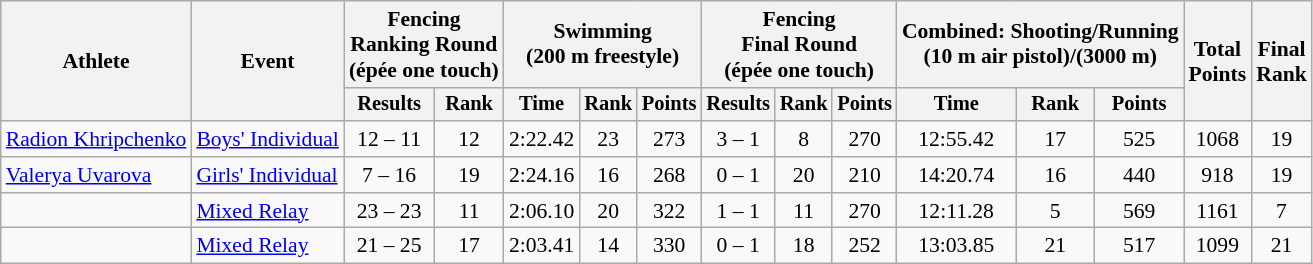<table class="wikitable" style="font-size:90%;">
<tr>
<th rowspan=2>Athlete</th>
<th rowspan=2>Event</th>
<th colspan=2>Fencing<br>Ranking Round<br><span>(épée one touch)</span></th>
<th colspan=3>Swimming<br><span>(200 m freestyle)</span></th>
<th colspan=3>Fencing<br>Final Round<br><span>(épée one touch)</span></th>
<th colspan=3>Combined: Shooting/Running<br><span>(10 m air pistol)/(3000 m)</span></th>
<th rowspan=2>Total<br>Points</th>
<th rowspan=2>Final<br>Rank</th>
</tr>
<tr style="font-size:95%">
<th>Results</th>
<th>Rank</th>
<th>Time</th>
<th>Rank</th>
<th>Points</th>
<th>Results</th>
<th>Rank</th>
<th>Points</th>
<th>Time</th>
<th>Rank</th>
<th>Points</th>
</tr>
<tr align=center>
<td align=left><a href='#'>Radion Khripchenko</a></td>
<td align=left><a href='#'>Boys' Individual</a></td>
<td>12 – 11</td>
<td>12</td>
<td>2:22.42</td>
<td>23</td>
<td>273</td>
<td>3 – 1</td>
<td>8</td>
<td>270</td>
<td>12:55.42</td>
<td>17</td>
<td>525</td>
<td>1068</td>
<td>19</td>
</tr>
<tr align=center>
<td align=left><a href='#'>Valerya Uvarova</a></td>
<td align=left><a href='#'>Girls' Individual</a></td>
<td>7 – 16</td>
<td>19</td>
<td>2:24.16</td>
<td>16</td>
<td>268</td>
<td>0 – 1</td>
<td>20</td>
<td>210</td>
<td>14:20.74</td>
<td>16</td>
<td>440</td>
<td>918</td>
<td>19</td>
</tr>
<tr align=center>
<td align=left><br></td>
<td align=left><a href='#'>Mixed Relay</a></td>
<td>23 – 23</td>
<td>11</td>
<td>2:06.10</td>
<td>20</td>
<td>322</td>
<td>1 – 1</td>
<td>11</td>
<td>270</td>
<td>12:11.28</td>
<td>5</td>
<td>569</td>
<td>1161</td>
<td>7</td>
</tr>
<tr align=center>
<td align=left><br></td>
<td align=left><a href='#'>Mixed Relay</a></td>
<td>21 – 25</td>
<td>17</td>
<td>2:03.41</td>
<td>14</td>
<td>330</td>
<td>0 – 1</td>
<td>18</td>
<td>252</td>
<td>13:03.85</td>
<td>21</td>
<td>517</td>
<td>1099</td>
<td>21</td>
</tr>
</table>
